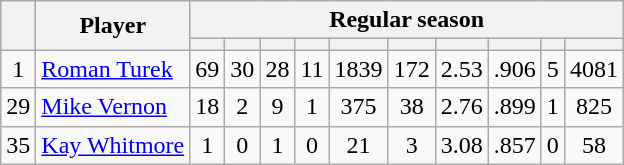<table class="wikitable plainrowheaders" style="text-align:center;">
<tr>
<th scope="col" rowspan="2"></th>
<th scope="col" rowspan="2">Player</th>
<th scope=colgroup colspan=10>Regular season</th>
</tr>
<tr>
<th scope="col"></th>
<th scope="col"></th>
<th scope="col"></th>
<th scope="col"></th>
<th scope="col"></th>
<th scope="col"></th>
<th scope="col"></th>
<th scope="col"></th>
<th scope="col"></th>
<th scope="col"></th>
</tr>
<tr>
<td scope="row">1</td>
<td align="left"><a href='#'>Roman Turek</a></td>
<td>69</td>
<td>30</td>
<td>28</td>
<td>11</td>
<td>1839</td>
<td>172</td>
<td>2.53</td>
<td>.906</td>
<td>5</td>
<td>4081</td>
</tr>
<tr>
<td scope="row">29</td>
<td align="left"><a href='#'>Mike Vernon</a></td>
<td>18</td>
<td>2</td>
<td>9</td>
<td>1</td>
<td>375</td>
<td>38</td>
<td>2.76</td>
<td>.899</td>
<td>1</td>
<td>825</td>
</tr>
<tr>
<td scope="row">35</td>
<td align="left"><a href='#'>Kay Whitmore</a></td>
<td>1</td>
<td>0</td>
<td>1</td>
<td>0</td>
<td>21</td>
<td>3</td>
<td>3.08</td>
<td>.857</td>
<td>0</td>
<td>58</td>
</tr>
</table>
